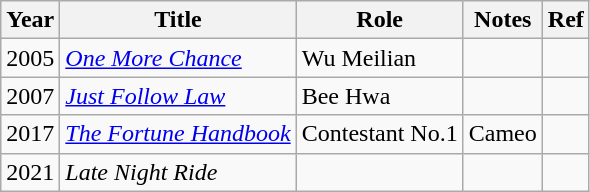<table class="wikitable sortable">
<tr>
<th>Year</th>
<th>Title</th>
<th>Role</th>
<th class="unsortable">Notes</th>
<th class="unsortable">Ref</th>
</tr>
<tr>
<td>2005</td>
<td><em><a href='#'>One More Chance</a></em></td>
<td>Wu Meilian</td>
<td></td>
<td></td>
</tr>
<tr>
<td>2007</td>
<td><em><a href='#'>Just Follow Law</a></em></td>
<td>Bee Hwa</td>
<td></td>
<td></td>
</tr>
<tr>
<td>2017</td>
<td><em><a href='#'>The Fortune Handbook</a></em></td>
<td>Contestant No.1</td>
<td>Cameo</td>
<td></td>
</tr>
<tr>
<td>2021</td>
<td><em>Late Night Ride</em></td>
<td></td>
<td></td>
<td></td>
</tr>
</table>
